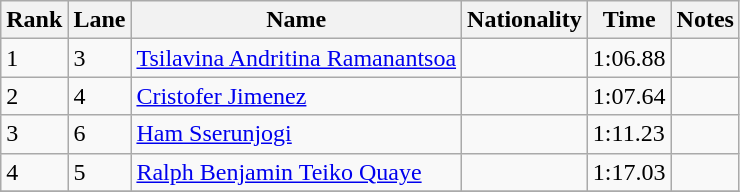<table class="wikitable">
<tr>
<th>Rank</th>
<th>Lane</th>
<th>Name</th>
<th>Nationality</th>
<th>Time</th>
<th>Notes</th>
</tr>
<tr>
<td>1</td>
<td>3</td>
<td><a href='#'>Tsilavina Andritina Ramanantsoa</a></td>
<td></td>
<td>1:06.88</td>
<td></td>
</tr>
<tr>
<td>2</td>
<td>4</td>
<td><a href='#'>Cristofer Jimenez</a></td>
<td></td>
<td>1:07.64</td>
<td></td>
</tr>
<tr>
<td>3</td>
<td>6</td>
<td><a href='#'>Ham Sserunjogi</a></td>
<td></td>
<td>1:11.23</td>
<td></td>
</tr>
<tr>
<td>4</td>
<td>5</td>
<td><a href='#'>Ralph Benjamin Teiko Quaye</a></td>
<td></td>
<td>1:17.03</td>
<td></td>
</tr>
<tr>
</tr>
</table>
